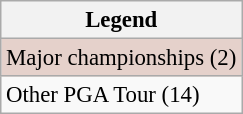<table class="wikitable" style="font-size:95%;">
<tr>
<th>Legend</th>
</tr>
<tr style="background:#e5d1cb;">
<td>Major championships (2)</td>
</tr>
<tr>
<td>Other PGA Tour (14)</td>
</tr>
</table>
